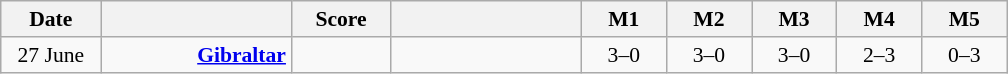<table class="wikitable" style="text-align: center; font-size:90% ">
<tr>
<th width="60">Date</th>
<th align="right" width="120"></th>
<th width="60">Score</th>
<th align="left" width="120"></th>
<th width="50">M1</th>
<th width="50">M2</th>
<th width="50">M3</th>
<th width="50">M4</th>
<th width="50">M5</th>
</tr>
<tr>
<td>27 June</td>
<td align=right><strong><a href='#'>Gibraltar</a></strong> </td>
<td align=center></td>
<td align=left></td>
<td>3–0</td>
<td>3–0</td>
<td>3–0</td>
<td>2–3</td>
<td>0–3</td>
</tr>
</table>
